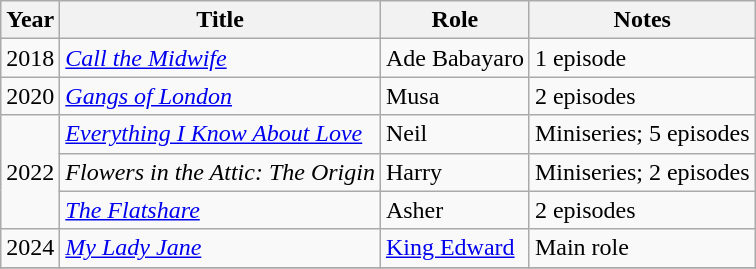<table class="wikitable unsortable">
<tr>
<th>Year</th>
<th>Title</th>
<th>Role</th>
<th>Notes</th>
</tr>
<tr>
<td>2018</td>
<td><em><a href='#'>Call the Midwife</a></em></td>
<td>Ade Babayaro</td>
<td>1 episode</td>
</tr>
<tr>
<td>2020</td>
<td><em><a href='#'>Gangs of London</a></em></td>
<td>Musa</td>
<td>2 episodes</td>
</tr>
<tr>
<td rowspan="3">2022</td>
<td><em><a href='#'>Everything I Know About Love</a></em></td>
<td>Neil</td>
<td>Miniseries; 5 episodes</td>
</tr>
<tr>
<td><em>Flowers in the Attic: The Origin</em></td>
<td>Harry</td>
<td>Miniseries; 2 episodes</td>
</tr>
<tr>
<td><em><a href='#'>The Flatshare</a></em></td>
<td>Asher</td>
<td>2 episodes</td>
</tr>
<tr>
<td>2024</td>
<td><em><a href='#'>My Lady Jane</a></em></td>
<td><a href='#'>King Edward</a></td>
<td>Main role</td>
</tr>
<tr>
</tr>
</table>
